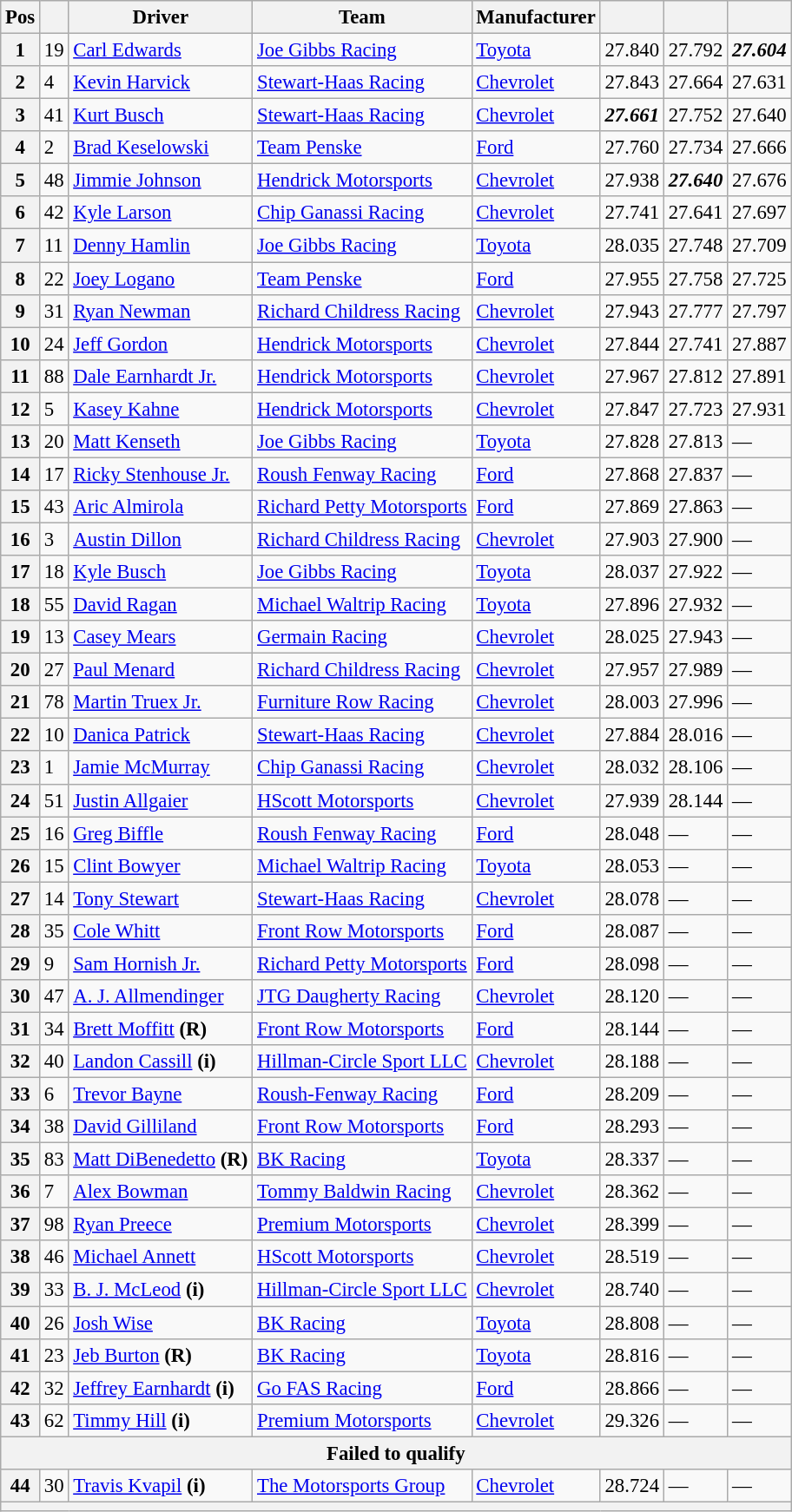<table class="wikitable" style="font-size:95%">
<tr>
<th>Pos</th>
<th></th>
<th>Driver</th>
<th>Team</th>
<th>Manufacturer</th>
<th></th>
<th></th>
<th></th>
</tr>
<tr>
<th>1</th>
<td>19</td>
<td><a href='#'>Carl Edwards</a></td>
<td><a href='#'>Joe Gibbs Racing</a></td>
<td><a href='#'>Toyota</a></td>
<td>27.840</td>
<td>27.792</td>
<td><strong><em>27.604</em></strong></td>
</tr>
<tr>
<th>2</th>
<td>4</td>
<td><a href='#'>Kevin Harvick</a></td>
<td><a href='#'>Stewart-Haas Racing</a></td>
<td><a href='#'>Chevrolet</a></td>
<td>27.843</td>
<td>27.664</td>
<td>27.631</td>
</tr>
<tr>
<th>3</th>
<td>41</td>
<td><a href='#'>Kurt Busch</a></td>
<td><a href='#'>Stewart-Haas Racing</a></td>
<td><a href='#'>Chevrolet</a></td>
<td><strong><em>27.661</em></strong></td>
<td>27.752</td>
<td>27.640</td>
</tr>
<tr>
<th>4</th>
<td>2</td>
<td><a href='#'>Brad Keselowski</a></td>
<td><a href='#'>Team Penske</a></td>
<td><a href='#'>Ford</a></td>
<td>27.760</td>
<td>27.734</td>
<td>27.666</td>
</tr>
<tr>
<th>5</th>
<td>48</td>
<td><a href='#'>Jimmie Johnson</a></td>
<td><a href='#'>Hendrick Motorsports</a></td>
<td><a href='#'>Chevrolet</a></td>
<td>27.938</td>
<td><strong><em>27.640</em></strong></td>
<td>27.676</td>
</tr>
<tr>
<th>6</th>
<td>42</td>
<td><a href='#'>Kyle Larson</a></td>
<td><a href='#'>Chip Ganassi Racing</a></td>
<td><a href='#'>Chevrolet</a></td>
<td>27.741</td>
<td>27.641</td>
<td>27.697</td>
</tr>
<tr>
<th>7</th>
<td>11</td>
<td><a href='#'>Denny Hamlin</a></td>
<td><a href='#'>Joe Gibbs Racing</a></td>
<td><a href='#'>Toyota</a></td>
<td>28.035</td>
<td>27.748</td>
<td>27.709</td>
</tr>
<tr>
<th>8</th>
<td>22</td>
<td><a href='#'>Joey Logano</a></td>
<td><a href='#'>Team Penske</a></td>
<td><a href='#'>Ford</a></td>
<td>27.955</td>
<td>27.758</td>
<td>27.725</td>
</tr>
<tr>
<th>9</th>
<td>31</td>
<td><a href='#'>Ryan Newman</a></td>
<td><a href='#'>Richard Childress Racing</a></td>
<td><a href='#'>Chevrolet</a></td>
<td>27.943</td>
<td>27.777</td>
<td>27.797</td>
</tr>
<tr>
<th>10</th>
<td>24</td>
<td><a href='#'>Jeff Gordon</a></td>
<td><a href='#'>Hendrick Motorsports</a></td>
<td><a href='#'>Chevrolet</a></td>
<td>27.844</td>
<td>27.741</td>
<td>27.887</td>
</tr>
<tr>
<th>11</th>
<td>88</td>
<td><a href='#'>Dale Earnhardt Jr.</a></td>
<td><a href='#'>Hendrick Motorsports</a></td>
<td><a href='#'>Chevrolet</a></td>
<td>27.967</td>
<td>27.812</td>
<td>27.891</td>
</tr>
<tr>
<th>12</th>
<td>5</td>
<td><a href='#'>Kasey Kahne</a></td>
<td><a href='#'>Hendrick Motorsports</a></td>
<td><a href='#'>Chevrolet</a></td>
<td>27.847</td>
<td>27.723</td>
<td>27.931</td>
</tr>
<tr>
<th>13</th>
<td>20</td>
<td><a href='#'>Matt Kenseth</a></td>
<td><a href='#'>Joe Gibbs Racing</a></td>
<td><a href='#'>Toyota</a></td>
<td>27.828</td>
<td>27.813</td>
<td>—</td>
</tr>
<tr>
<th>14</th>
<td>17</td>
<td><a href='#'>Ricky Stenhouse Jr.</a></td>
<td><a href='#'>Roush Fenway Racing</a></td>
<td><a href='#'>Ford</a></td>
<td>27.868</td>
<td>27.837</td>
<td>—</td>
</tr>
<tr>
<th>15</th>
<td>43</td>
<td><a href='#'>Aric Almirola</a></td>
<td><a href='#'>Richard Petty Motorsports</a></td>
<td><a href='#'>Ford</a></td>
<td>27.869</td>
<td>27.863</td>
<td>—</td>
</tr>
<tr>
<th>16</th>
<td>3</td>
<td><a href='#'>Austin Dillon</a></td>
<td><a href='#'>Richard Childress Racing</a></td>
<td><a href='#'>Chevrolet</a></td>
<td>27.903</td>
<td>27.900</td>
<td>—</td>
</tr>
<tr>
<th>17</th>
<td>18</td>
<td><a href='#'>Kyle Busch</a></td>
<td><a href='#'>Joe Gibbs Racing</a></td>
<td><a href='#'>Toyota</a></td>
<td>28.037</td>
<td>27.922</td>
<td>—</td>
</tr>
<tr>
<th>18</th>
<td>55</td>
<td><a href='#'>David Ragan</a></td>
<td><a href='#'>Michael Waltrip Racing</a></td>
<td><a href='#'>Toyota</a></td>
<td>27.896</td>
<td>27.932</td>
<td>—</td>
</tr>
<tr>
<th>19</th>
<td>13</td>
<td><a href='#'>Casey Mears</a></td>
<td><a href='#'>Germain Racing</a></td>
<td><a href='#'>Chevrolet</a></td>
<td>28.025</td>
<td>27.943</td>
<td>—</td>
</tr>
<tr>
<th>20</th>
<td>27</td>
<td><a href='#'>Paul Menard</a></td>
<td><a href='#'>Richard Childress Racing</a></td>
<td><a href='#'>Chevrolet</a></td>
<td>27.957</td>
<td>27.989</td>
<td>—</td>
</tr>
<tr>
<th>21</th>
<td>78</td>
<td><a href='#'>Martin Truex Jr.</a></td>
<td><a href='#'>Furniture Row Racing</a></td>
<td><a href='#'>Chevrolet</a></td>
<td>28.003</td>
<td>27.996</td>
<td>—</td>
</tr>
<tr>
<th>22</th>
<td>10</td>
<td><a href='#'>Danica Patrick</a></td>
<td><a href='#'>Stewart-Haas Racing</a></td>
<td><a href='#'>Chevrolet</a></td>
<td>27.884</td>
<td>28.016</td>
<td>—</td>
</tr>
<tr>
<th>23</th>
<td>1</td>
<td><a href='#'>Jamie McMurray</a></td>
<td><a href='#'>Chip Ganassi Racing</a></td>
<td><a href='#'>Chevrolet</a></td>
<td>28.032</td>
<td>28.106</td>
<td>—</td>
</tr>
<tr>
<th>24</th>
<td>51</td>
<td><a href='#'>Justin Allgaier</a></td>
<td><a href='#'>HScott Motorsports</a></td>
<td><a href='#'>Chevrolet</a></td>
<td>27.939</td>
<td>28.144</td>
<td>—</td>
</tr>
<tr>
<th>25</th>
<td>16</td>
<td><a href='#'>Greg Biffle</a></td>
<td><a href='#'>Roush Fenway Racing</a></td>
<td><a href='#'>Ford</a></td>
<td>28.048</td>
<td>—</td>
<td>—</td>
</tr>
<tr>
<th>26</th>
<td>15</td>
<td><a href='#'>Clint Bowyer</a></td>
<td><a href='#'>Michael Waltrip Racing</a></td>
<td><a href='#'>Toyota</a></td>
<td>28.053</td>
<td>—</td>
<td>—</td>
</tr>
<tr>
<th>27</th>
<td>14</td>
<td><a href='#'>Tony Stewart</a></td>
<td><a href='#'>Stewart-Haas Racing</a></td>
<td><a href='#'>Chevrolet</a></td>
<td>28.078</td>
<td>—</td>
<td>—</td>
</tr>
<tr>
<th>28</th>
<td>35</td>
<td><a href='#'>Cole Whitt</a></td>
<td><a href='#'>Front Row Motorsports</a></td>
<td><a href='#'>Ford</a></td>
<td>28.087</td>
<td>—</td>
<td>—</td>
</tr>
<tr>
<th>29</th>
<td>9</td>
<td><a href='#'>Sam Hornish Jr.</a></td>
<td><a href='#'>Richard Petty Motorsports</a></td>
<td><a href='#'>Ford</a></td>
<td>28.098</td>
<td>—</td>
<td>—</td>
</tr>
<tr>
<th>30</th>
<td>47</td>
<td><a href='#'>A. J. Allmendinger</a></td>
<td><a href='#'>JTG Daugherty Racing</a></td>
<td><a href='#'>Chevrolet</a></td>
<td>28.120</td>
<td>—</td>
<td>—</td>
</tr>
<tr>
<th>31</th>
<td>34</td>
<td><a href='#'>Brett Moffitt</a> <strong>(R)</strong></td>
<td><a href='#'>Front Row Motorsports</a></td>
<td><a href='#'>Ford</a></td>
<td>28.144</td>
<td>—</td>
<td>—</td>
</tr>
<tr>
<th>32</th>
<td>40</td>
<td><a href='#'>Landon Cassill</a> <strong>(i)</strong></td>
<td><a href='#'>Hillman-Circle Sport LLC</a></td>
<td><a href='#'>Chevrolet</a></td>
<td>28.188</td>
<td>—</td>
<td>—</td>
</tr>
<tr>
<th>33</th>
<td>6</td>
<td><a href='#'>Trevor Bayne</a></td>
<td><a href='#'>Roush-Fenway Racing</a></td>
<td><a href='#'>Ford</a></td>
<td>28.209</td>
<td>—</td>
<td>—</td>
</tr>
<tr>
<th>34</th>
<td>38</td>
<td><a href='#'>David Gilliland</a></td>
<td><a href='#'>Front Row Motorsports</a></td>
<td><a href='#'>Ford</a></td>
<td>28.293</td>
<td>—</td>
<td>—</td>
</tr>
<tr>
<th>35</th>
<td>83</td>
<td><a href='#'>Matt DiBenedetto</a> <strong>(R)</strong></td>
<td><a href='#'>BK Racing</a></td>
<td><a href='#'>Toyota</a></td>
<td>28.337</td>
<td>—</td>
<td>—</td>
</tr>
<tr>
<th>36</th>
<td>7</td>
<td><a href='#'>Alex Bowman</a></td>
<td><a href='#'>Tommy Baldwin Racing</a></td>
<td><a href='#'>Chevrolet</a></td>
<td>28.362</td>
<td>—</td>
<td>—</td>
</tr>
<tr>
<th>37</th>
<td>98</td>
<td><a href='#'>Ryan Preece</a></td>
<td><a href='#'>Premium Motorsports</a></td>
<td><a href='#'>Chevrolet</a></td>
<td>28.399</td>
<td>—</td>
<td>—</td>
</tr>
<tr>
<th>38</th>
<td>46</td>
<td><a href='#'>Michael Annett</a></td>
<td><a href='#'>HScott Motorsports</a></td>
<td><a href='#'>Chevrolet</a></td>
<td>28.519</td>
<td>—</td>
<td>—</td>
</tr>
<tr>
<th>39</th>
<td>33</td>
<td><a href='#'>B. J. McLeod</a> <strong>(i)</strong></td>
<td><a href='#'>Hillman-Circle Sport LLC</a></td>
<td><a href='#'>Chevrolet</a></td>
<td>28.740</td>
<td>—</td>
<td>—</td>
</tr>
<tr>
<th>40</th>
<td>26</td>
<td><a href='#'>Josh Wise</a></td>
<td><a href='#'>BK Racing</a></td>
<td><a href='#'>Toyota</a></td>
<td>28.808</td>
<td>—</td>
<td>—</td>
</tr>
<tr>
<th>41</th>
<td>23</td>
<td><a href='#'>Jeb Burton</a> <strong>(R)</strong></td>
<td><a href='#'>BK Racing</a></td>
<td><a href='#'>Toyota</a></td>
<td>28.816</td>
<td>—</td>
<td>—</td>
</tr>
<tr>
<th>42</th>
<td>32</td>
<td><a href='#'>Jeffrey Earnhardt</a> <strong>(i)</strong></td>
<td><a href='#'>Go FAS Racing</a></td>
<td><a href='#'>Ford</a></td>
<td>28.866</td>
<td>—</td>
<td>—</td>
</tr>
<tr>
<th>43</th>
<td>62</td>
<td><a href='#'>Timmy Hill</a> <strong>(i)</strong></td>
<td><a href='#'>Premium Motorsports</a></td>
<td><a href='#'>Chevrolet</a></td>
<td>29.326</td>
<td>—</td>
<td>—</td>
</tr>
<tr>
<th colspan="8">Failed to qualify</th>
</tr>
<tr>
<th>44</th>
<td>30</td>
<td><a href='#'>Travis Kvapil</a> <strong>(i)</strong></td>
<td><a href='#'>The Motorsports Group</a></td>
<td><a href='#'>Chevrolet</a></td>
<td>28.724</td>
<td>—</td>
<td>—</td>
</tr>
<tr>
<th colspan="8"></th>
</tr>
</table>
